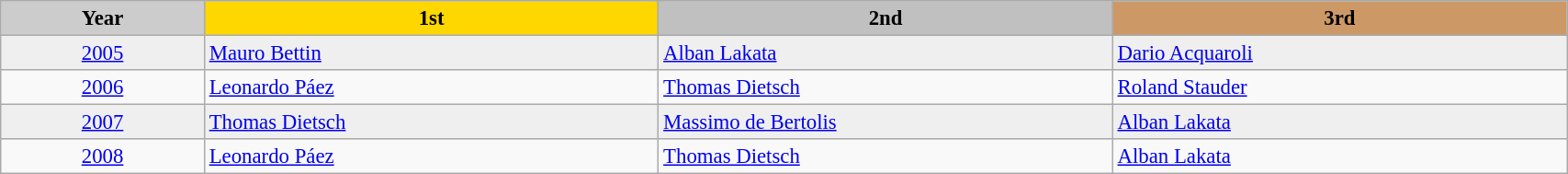<table class="wikitable sortable" width=90% bgcolor="#f7f8ff" cellpadding="3" cellspacing="0" border="1" style="font-size: 95%; border: gray solid 1px; border-collapse: collapse">
<tr bgcolor="#CCCCCC">
<td align="center"><strong>Year</strong></td>
<td width=29% align="center" bgcolor="gold"><strong>1st</strong></td>
<td width=29% align="center" bgcolor="silver"><strong>2nd</strong></td>
<td width=29% align="center" bgcolor="#CC9966"><strong>3rd</strong></td>
</tr>
<tr bgcolor="#EFEFEF">
<td align="center"><a href='#'>2005</a></td>
<td> <a href='#'>Mauro Bettin</a></td>
<td> <a href='#'>Alban Lakata</a></td>
<td> <a href='#'>Dario Acquaroli</a></td>
</tr>
<tr>
<td align="center"><a href='#'>2006</a></td>
<td> <a href='#'>Leonardo Páez</a></td>
<td> <a href='#'>Thomas Dietsch</a></td>
<td> <a href='#'>Roland Stauder</a></td>
</tr>
<tr bgcolor="#EFEFEF">
<td align="center"><a href='#'>2007</a></td>
<td> <a href='#'>Thomas Dietsch</a></td>
<td> <a href='#'>Massimo de Bertolis</a></td>
<td> <a href='#'>Alban Lakata</a></td>
</tr>
<tr>
<td align="center"><a href='#'>2008</a></td>
<td> <a href='#'>Leonardo Páez</a></td>
<td> <a href='#'>Thomas Dietsch</a></td>
<td> <a href='#'>Alban Lakata</a></td>
</tr>
</table>
